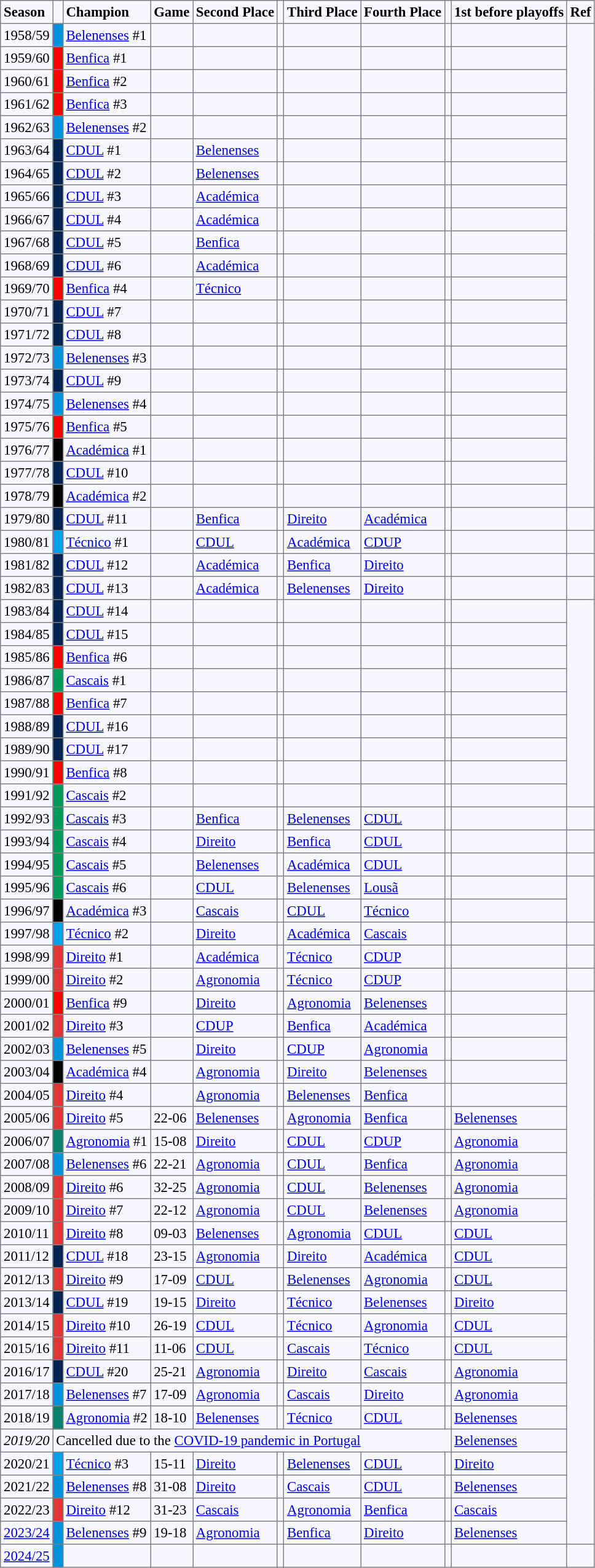<table bgcolor="#f7f8ff" cellpadding="3" cellspacing="0" border="1" style="font-size: 95%; border: gray solid 1px; border-collapse: collapse;">
<tr>
<td><strong>Season</strong></td>
<td></td>
<td><strong>Champion</strong></td>
<td><strong>Game</strong></td>
<td><strong>Second Place</strong></td>
<td></td>
<td><strong>Third Place</strong></td>
<td><strong>Fourth Place</strong></td>
<td></td>
<td><strong>1st before playoffs</strong></td>
<td><strong>Ref</strong></td>
</tr>
<tr>
<td>1958/59</td>
<td bgcolor=#0092DB> </td>
<td><a href='#'>Belenenses</a> #1</td>
<td></td>
<td></td>
<td></td>
<td></td>
<td></td>
<td></td>
<td></td>
<td rowspan=21></td>
</tr>
<tr>
<td>1959/60</td>
<td bgcolor=#FF0000> </td>
<td><a href='#'>Benfica</a> #1</td>
<td></td>
<td></td>
<td></td>
<td></td>
<td></td>
<td></td>
<td></td>
</tr>
<tr>
<td>1960/61</td>
<td bgcolor=#FF0000> </td>
<td><a href='#'>Benfica</a> #2</td>
<td></td>
<td></td>
<td></td>
<td></td>
<td></td>
<td></td>
<td></td>
</tr>
<tr>
<td>1961/62</td>
<td bgcolor=#FF0000> </td>
<td><a href='#'>Benfica</a> #3</td>
<td></td>
<td></td>
<td></td>
<td></td>
<td></td>
<td></td>
<td></td>
</tr>
<tr>
<td>1962/63</td>
<td bgcolor=#0092DB> </td>
<td><a href='#'>Belenenses</a> #2</td>
<td></td>
<td></td>
<td></td>
<td></td>
<td></td>
<td></td>
<td></td>
</tr>
<tr>
<td>1963/64</td>
<td bgcolor=#00244F> </td>
<td><a href='#'>CDUL</a> #1</td>
<td></td>
<td><a href='#'>Belenenses</a></td>
<td></td>
<td></td>
<td></td>
<td></td>
<td></td>
</tr>
<tr>
<td>1964/65</td>
<td bgcolor=#00244F> </td>
<td><a href='#'>CDUL</a> #2</td>
<td></td>
<td><a href='#'>Belenenses</a></td>
<td></td>
<td></td>
<td></td>
<td></td>
<td></td>
</tr>
<tr>
<td>1965/66</td>
<td bgcolor=#00244F> </td>
<td><a href='#'>CDUL</a> #3</td>
<td></td>
<td><a href='#'>Académica</a></td>
<td></td>
<td></td>
<td></td>
<td></td>
<td></td>
</tr>
<tr>
<td>1966/67</td>
<td bgcolor=#00244F> </td>
<td><a href='#'>CDUL</a> #4</td>
<td></td>
<td><a href='#'>Académica</a></td>
<td></td>
<td></td>
<td></td>
<td></td>
<td></td>
</tr>
<tr>
<td>1967/68</td>
<td bgcolor=#00244F> </td>
<td><a href='#'>CDUL</a> #5</td>
<td></td>
<td><a href='#'>Benfica</a></td>
<td></td>
<td></td>
<td></td>
<td></td>
<td></td>
</tr>
<tr>
<td>1968/69</td>
<td bgcolor=#00244F> </td>
<td><a href='#'>CDUL</a> #6</td>
<td></td>
<td><a href='#'>Académica</a></td>
<td></td>
<td></td>
<td></td>
<td></td>
<td></td>
</tr>
<tr>
<td>1969/70</td>
<td bgcolor=#FF0000> </td>
<td><a href='#'>Benfica</a> #4</td>
<td></td>
<td><a href='#'>Técnico</a></td>
<td></td>
<td></td>
<td></td>
<td></td>
<td></td>
</tr>
<tr>
<td>1970/71</td>
<td bgcolor=#00244F> </td>
<td><a href='#'>CDUL</a> #7</td>
<td></td>
<td></td>
<td></td>
<td></td>
<td></td>
<td></td>
<td></td>
</tr>
<tr>
<td>1971/72</td>
<td bgcolor=#00244F> </td>
<td><a href='#'>CDUL</a> #8</td>
<td></td>
<td></td>
<td></td>
<td></td>
<td></td>
<td></td>
<td></td>
</tr>
<tr>
<td>1972/73</td>
<td bgcolor=#0092DB> </td>
<td><a href='#'>Belenenses</a> #3</td>
<td></td>
<td></td>
<td></td>
<td></td>
<td></td>
<td></td>
<td></td>
</tr>
<tr>
<td>1973/74</td>
<td bgcolor=#00244F> </td>
<td><a href='#'>CDUL</a> #9</td>
<td></td>
<td></td>
<td></td>
<td></td>
<td></td>
<td></td>
<td></td>
</tr>
<tr>
<td>1974/75</td>
<td bgcolor=#0092DB> </td>
<td><a href='#'>Belenenses</a> #4</td>
<td></td>
<td></td>
<td></td>
<td></td>
<td></td>
<td></td>
<td></td>
</tr>
<tr>
<td>1975/76</td>
<td bgcolor=#FF0000> </td>
<td><a href='#'>Benfica</a> #5</td>
<td></td>
<td></td>
<td></td>
<td></td>
<td></td>
<td></td>
<td></td>
</tr>
<tr>
<td>1976/77</td>
<td bgcolor=black> </td>
<td><a href='#'>Académica</a> #1</td>
<td></td>
<td></td>
<td></td>
<td></td>
<td></td>
<td></td>
<td></td>
</tr>
<tr>
<td>1977/78</td>
<td bgcolor=#00244F> </td>
<td><a href='#'>CDUL</a> #10</td>
<td></td>
<td></td>
<td></td>
<td></td>
<td></td>
<td></td>
<td></td>
</tr>
<tr>
<td>1978/79</td>
<td bgcolor=black> </td>
<td><a href='#'>Académica</a> #2</td>
<td></td>
<td></td>
<td></td>
<td></td>
<td></td>
<td></td>
<td></td>
</tr>
<tr>
<td>1979/80</td>
<td bgcolor=#00244F> </td>
<td><a href='#'>CDUL</a> #11</td>
<td></td>
<td><a href='#'>Benfica</a></td>
<td></td>
<td><a href='#'>Direito</a></td>
<td><a href='#'>Académica</a></td>
<td></td>
<td></td>
<td></td>
</tr>
<tr>
<td>1980/81</td>
<td bgcolor=#00A0E4> </td>
<td><a href='#'>Técnico</a> #1</td>
<td></td>
<td><a href='#'>CDUL</a></td>
<td></td>
<td><a href='#'>Académica</a></td>
<td><a href='#'>CDUP</a></td>
<td></td>
<td></td>
<td></td>
</tr>
<tr>
<td>1981/82</td>
<td bgcolor=#00244F> </td>
<td><a href='#'>CDUL</a> #12</td>
<td></td>
<td><a href='#'>Académica</a></td>
<td></td>
<td><a href='#'>Benfica</a></td>
<td><a href='#'>Direito</a></td>
<td></td>
<td></td>
<td></td>
</tr>
<tr>
<td>1982/83</td>
<td bgcolor=#00244F> </td>
<td><a href='#'>CDUL</a> #13</td>
<td></td>
<td><a href='#'>Académica</a></td>
<td></td>
<td><a href='#'>Belenenses</a></td>
<td><a href='#'>Direito</a></td>
<td></td>
<td></td>
<td></td>
</tr>
<tr>
<td>1983/84</td>
<td bgcolor=#00244F> </td>
<td><a href='#'>CDUL</a> #14</td>
<td></td>
<td></td>
<td></td>
<td></td>
<td></td>
<td></td>
<td></td>
<td rowspan=9></td>
</tr>
<tr>
<td>1984/85</td>
<td bgcolor=#00244F> </td>
<td><a href='#'>CDUL</a> #15</td>
<td></td>
<td></td>
<td></td>
<td></td>
<td></td>
<td></td>
<td></td>
</tr>
<tr>
<td>1985/86</td>
<td bgcolor=#FF0000> </td>
<td><a href='#'>Benfica</a> #6</td>
<td></td>
<td></td>
<td></td>
<td></td>
<td></td>
<td></td>
<td></td>
</tr>
<tr>
<td>1986/87</td>
<td bgcolor=#009A5A> </td>
<td><a href='#'>Cascais</a> #1</td>
<td></td>
<td></td>
<td></td>
<td></td>
<td></td>
<td></td>
<td></td>
</tr>
<tr>
<td>1987/88</td>
<td bgcolor=#FF0000> </td>
<td><a href='#'>Benfica</a> #7</td>
<td></td>
<td></td>
<td></td>
<td></td>
<td></td>
<td></td>
<td></td>
</tr>
<tr>
<td>1988/89</td>
<td bgcolor=#00244F> </td>
<td><a href='#'>CDUL</a> #16</td>
<td></td>
<td></td>
<td></td>
<td></td>
<td></td>
<td></td>
<td></td>
</tr>
<tr>
<td>1989/90</td>
<td bgcolor=#00244F> </td>
<td><a href='#'>CDUL</a> #17</td>
<td></td>
<td></td>
<td></td>
<td></td>
<td></td>
<td></td>
<td></td>
</tr>
<tr>
<td>1990/91</td>
<td bgcolor=#FF0000> </td>
<td><a href='#'>Benfica</a> #8</td>
<td></td>
<td></td>
<td></td>
<td></td>
<td></td>
<td></td>
<td></td>
</tr>
<tr>
<td>1991/92</td>
<td bgcolor=#009A5A> </td>
<td><a href='#'>Cascais</a> #2</td>
<td></td>
<td></td>
<td></td>
<td></td>
<td></td>
<td></td>
<td></td>
</tr>
<tr>
<td>1992/93</td>
<td bgcolor=#009A5A> </td>
<td><a href='#'>Cascais</a> #3</td>
<td></td>
<td><a href='#'>Benfica</a></td>
<td></td>
<td><a href='#'>Belenenses</a></td>
<td><a href='#'>CDUL</a></td>
<td></td>
<td></td>
<td></td>
</tr>
<tr>
<td>1993/94</td>
<td bgcolor=#009A5A> </td>
<td><a href='#'>Cascais</a> #4</td>
<td></td>
<td><a href='#'>Direito</a></td>
<td></td>
<td><a href='#'>Benfica</a></td>
<td><a href='#'>CDUL</a></td>
<td></td>
<td></td>
<td></td>
</tr>
<tr>
<td>1994/95</td>
<td bgcolor=#009A5A> </td>
<td><a href='#'>Cascais</a> #5</td>
<td></td>
<td><a href='#'>Belenenses</a></td>
<td></td>
<td><a href='#'>Académica</a></td>
<td><a href='#'>CDUL</a></td>
<td></td>
<td></td>
<td></td>
</tr>
<tr>
<td>1995/96</td>
<td bgcolor=#009A5A> </td>
<td><a href='#'>Cascais</a> #6</td>
<td></td>
<td><a href='#'>CDUL</a></td>
<td></td>
<td><a href='#'>Belenenses</a></td>
<td><a href='#'>Lousã</a></td>
<td></td>
<td></td>
<td rowspan=2></td>
</tr>
<tr>
<td>1996/97</td>
<td bgcolor=black> </td>
<td><a href='#'>Académica</a> #3</td>
<td></td>
<td><a href='#'>Cascais</a></td>
<td></td>
<td><a href='#'>CDUL</a></td>
<td><a href='#'>Técnico</a></td>
<td></td>
<td></td>
</tr>
<tr>
<td>1997/98</td>
<td bgcolor=#00A0E4> </td>
<td><a href='#'>Técnico</a> #2</td>
<td></td>
<td><a href='#'>Direito</a></td>
<td></td>
<td><a href='#'>Académica</a></td>
<td><a href='#'>Cascais</a></td>
<td></td>
<td></td>
<td></td>
</tr>
<tr>
<td>1998/99</td>
<td bgcolor=#DD3737> </td>
<td><a href='#'>Direito</a> #1</td>
<td></td>
<td><a href='#'>Académica</a></td>
<td></td>
<td><a href='#'>Técnico</a></td>
<td><a href='#'>CDUP</a></td>
<td></td>
<td></td>
<td></td>
</tr>
<tr>
<td>1999/00</td>
<td bgcolor=#DD3737> </td>
<td><a href='#'>Direito</a> #2</td>
<td></td>
<td><a href='#'>Agronomia</a></td>
<td></td>
<td><a href='#'>Técnico</a></td>
<td><a href='#'>CDUP</a></td>
<td></td>
<td></td>
<td></td>
</tr>
<tr>
<td>2000/01</td>
<td bgcolor=#FF0000> </td>
<td><a href='#'>Benfica</a> #9</td>
<td></td>
<td><a href='#'>Direito</a></td>
<td></td>
<td><a href='#'>Agronomia</a></td>
<td><a href='#'>Belenenses</a></td>
<td></td>
<td></td>
<td rowspan=24></td>
</tr>
<tr>
<td>2001/02</td>
<td bgcolor=#DD3737> </td>
<td><a href='#'>Direito</a> #3</td>
<td></td>
<td><a href='#'>CDUP</a></td>
<td></td>
<td><a href='#'>Benfica</a></td>
<td><a href='#'>Académica</a></td>
<td></td>
<td></td>
</tr>
<tr>
<td>2002/03</td>
<td bgcolor=#0092DB> </td>
<td><a href='#'>Belenenses</a> #5</td>
<td></td>
<td><a href='#'>Direito</a></td>
<td></td>
<td><a href='#'>CDUP</a></td>
<td><a href='#'>Agronomia</a></td>
<td></td>
<td></td>
</tr>
<tr>
<td>2003/04</td>
<td bgcolor=black> </td>
<td><a href='#'>Académica</a> #4</td>
<td></td>
<td><a href='#'>Agronomia</a></td>
<td></td>
<td><a href='#'>Direito</a></td>
<td><a href='#'>Belenenses</a></td>
<td></td>
<td></td>
</tr>
<tr>
<td>2004/05</td>
<td bgcolor=#DD3737> </td>
<td><a href='#'>Direito</a> #4</td>
<td></td>
<td><a href='#'>Agronomia</a></td>
<td></td>
<td><a href='#'>Belenenses</a></td>
<td><a href='#'>Benfica</a></td>
<td></td>
<td></td>
</tr>
<tr>
<td>2005/06</td>
<td bgcolor=#DD3737> </td>
<td><a href='#'>Direito</a> #5</td>
<td>22-06</td>
<td><a href='#'>Belenenses</a></td>
<td></td>
<td><a href='#'>Agronomia</a></td>
<td><a href='#'>Benfica</a></td>
<td></td>
<td><a href='#'>Belenenses</a></td>
</tr>
<tr>
<td>2006/07</td>
<td bgcolor=#0A806A> </td>
<td><a href='#'>Agronomia</a> #1</td>
<td>15-08</td>
<td><a href='#'>Direito</a></td>
<td></td>
<td><a href='#'>CDUL</a></td>
<td><a href='#'>CDUP</a></td>
<td></td>
<td><a href='#'>Agronomia</a></td>
</tr>
<tr>
<td>2007/08</td>
<td bgcolor=#0092DB> </td>
<td><a href='#'>Belenenses</a> #6</td>
<td>22-21</td>
<td><a href='#'>Agronomia</a></td>
<td></td>
<td><a href='#'>CDUL</a></td>
<td><a href='#'>Benfica</a></td>
<td></td>
<td><a href='#'>Agronomia</a></td>
</tr>
<tr>
<td>2008/09</td>
<td bgcolor=#DD3737> </td>
<td><a href='#'>Direito</a> #6</td>
<td>32-25</td>
<td><a href='#'>Agronomia</a></td>
<td></td>
<td><a href='#'>CDUL</a></td>
<td><a href='#'>Belenenses</a></td>
<td></td>
<td><a href='#'>Agronomia</a></td>
</tr>
<tr>
<td>2009/10</td>
<td bgcolor=#DD3737> </td>
<td><a href='#'>Direito</a> #7</td>
<td>22-12</td>
<td><a href='#'>Agronomia</a></td>
<td></td>
<td><a href='#'>CDUL</a></td>
<td><a href='#'>Belenenses</a></td>
<td></td>
<td><a href='#'>Agronomia</a></td>
</tr>
<tr>
<td>2010/11</td>
<td bgcolor=#DD3737> </td>
<td><a href='#'>Direito</a> #8</td>
<td>09-03</td>
<td><a href='#'>Belenenses</a></td>
<td></td>
<td><a href='#'>Agronomia</a></td>
<td><a href='#'>CDUL</a></td>
<td></td>
<td><a href='#'>CDUL</a></td>
</tr>
<tr>
<td>2011/12</td>
<td bgcolor=#00244F> </td>
<td><a href='#'>CDUL</a> #18</td>
<td>23-15</td>
<td><a href='#'>Agronomia</a></td>
<td></td>
<td><a href='#'>Direito</a></td>
<td><a href='#'>Académica</a></td>
<td></td>
<td><a href='#'>CDUL</a></td>
</tr>
<tr>
<td>2012/13</td>
<td bgcolor=#DD3737> </td>
<td><a href='#'>Direito</a> #9</td>
<td>17-09</td>
<td><a href='#'>CDUL</a></td>
<td></td>
<td><a href='#'>Belenenses</a></td>
<td><a href='#'>Agronomia</a></td>
<td></td>
<td><a href='#'>CDUL</a></td>
</tr>
<tr>
<td>2013/14</td>
<td bgcolor=#00244F> </td>
<td><a href='#'>CDUL</a> #19</td>
<td>19-15</td>
<td><a href='#'>Direito</a></td>
<td></td>
<td><a href='#'>Técnico</a></td>
<td><a href='#'>Belenenses</a></td>
<td></td>
<td><a href='#'>Direito</a></td>
</tr>
<tr>
<td>2014/15</td>
<td bgcolor=#DD3737> </td>
<td><a href='#'>Direito</a> #10</td>
<td>26-19</td>
<td><a href='#'>CDUL</a></td>
<td></td>
<td><a href='#'>Técnico</a></td>
<td><a href='#'>Agronomia</a></td>
<td></td>
<td><a href='#'>CDUL</a></td>
</tr>
<tr>
<td>2015/16</td>
<td bgcolor=#DD3737> </td>
<td><a href='#'>Direito</a> #11</td>
<td>11-06</td>
<td><a href='#'>CDUL</a></td>
<td></td>
<td><a href='#'>Cascais</a></td>
<td><a href='#'>Técnico</a></td>
<td></td>
<td><a href='#'>CDUL</a></td>
</tr>
<tr>
<td>2016/17</td>
<td bgcolor=#00244F> </td>
<td><a href='#'>CDUL</a> #20</td>
<td>25-21</td>
<td><a href='#'>Agronomia</a></td>
<td></td>
<td><a href='#'>Direito</a></td>
<td><a href='#'>Cascais</a></td>
<td></td>
<td><a href='#'>Agronomia</a></td>
</tr>
<tr>
<td>2017/18</td>
<td bgcolor=#0092DB> </td>
<td><a href='#'>Belenenses</a> #7</td>
<td>17-09</td>
<td><a href='#'>Agronomia</a></td>
<td></td>
<td><a href='#'>Cascais</a></td>
<td><a href='#'>Direito</a></td>
<td></td>
<td><a href='#'>Agronomia</a></td>
</tr>
<tr>
<td>2018/19</td>
<td bgcolor=#0A806A> </td>
<td><a href='#'>Agronomia</a> #2</td>
<td>18-10</td>
<td><a href='#'>Belenenses</a></td>
<td></td>
<td><a href='#'>Técnico</a></td>
<td><a href='#'>CDUL</a></td>
<td></td>
<td><a href='#'>Belenenses</a></td>
</tr>
<tr>
<td><em>2019/20</em></td>
<td colspan="8">Cancelled due to the <a href='#'>COVID-19 pandemic in Portugal</a></td>
<td><a href='#'>Belenenses</a></td>
</tr>
<tr>
<td>2020/21</td>
<td bgcolor=#00A0E4> </td>
<td><a href='#'>Técnico</a> #3</td>
<td>15-11</td>
<td><a href='#'>Direito</a></td>
<td></td>
<td><a href='#'>Belenenses</a></td>
<td><a href='#'>CDUL</a></td>
<td></td>
<td><a href='#'>Direito</a></td>
</tr>
<tr>
<td>2021/22</td>
<td bgcolor=#0092DB> </td>
<td><a href='#'>Belenenses</a> #8</td>
<td>31-08</td>
<td><a href='#'>Direito</a></td>
<td></td>
<td><a href='#'>Cascais</a></td>
<td><a href='#'>CDUL</a></td>
<td></td>
<td><a href='#'>Belenenses</a></td>
</tr>
<tr>
<td>2022/23</td>
<td bgcolor=#DD3737> </td>
<td><a href='#'>Direito</a> #12</td>
<td>31-23</td>
<td><a href='#'>Cascais</a></td>
<td></td>
<td><a href='#'>Agronomia</a></td>
<td><a href='#'>Benfica</a></td>
<td></td>
<td><a href='#'>Cascais</a></td>
</tr>
<tr>
<td><a href='#'>2023/24</a></td>
<td bgcolor=#0092DB> </td>
<td><a href='#'>Belenenses</a> #9</td>
<td>19-18</td>
<td><a href='#'>Agronomia</a></td>
<td></td>
<td><a href='#'>Benfica</a></td>
<td><a href='#'>Direito</a></td>
<td></td>
<td><a href='#'>Belenenses</a></td>
</tr>
<tr>
<td><a href='#'>2024/25</a></td>
<td bgcolor=#0092DB> </td>
<td></td>
<td></td>
<td></td>
<td></td>
<td></td>
<td></td>
<td></td>
<td></td>
</tr>
</table>
